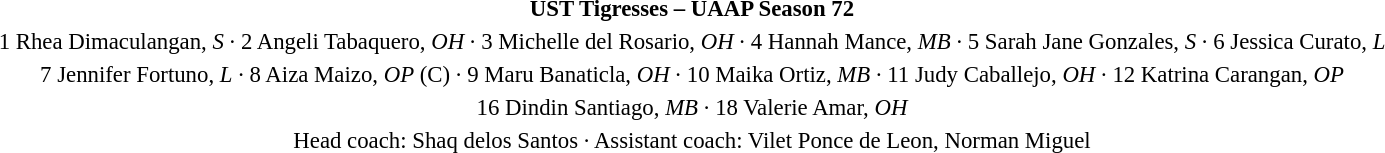<table class='toccolours mw-collapsible mw-collapsed' width=100% style=font-size:95%>
<tr>
<th style=>UST Tigresses – UAAP Season 72</th>
</tr>
<tr align=center>
<td>1 Rhea Dimaculangan, <em>S</em> ∙ 2 Angeli Tabaquero, <em>OH</em> ∙ 3 Michelle del Rosario, <em>OH</em> ∙ 4 Hannah Mance, <em>MB</em> ∙ 5 Sarah Jane Gonzales, <em>S</em> ∙ 6 Jessica Curato, <em>L</em></td>
</tr>
<tr align=center>
<td>7 Jennifer Fortuno, <em>L</em> ∙ 8 Aiza Maizo, <em>OP</em> (C) ∙ 9 Maru Banaticla, <em>OH</em> ∙ 10 Maika Ortiz, <em>MB</em> ∙ 11 Judy Caballejo, <em>OH</em> ∙ 12 Katrina Carangan, <em>OP</em></td>
</tr>
<tr align=center>
<td>16 Dindin Santiago, <em>MB</em> ∙ 18 Valerie Amar, <em>OH</em></td>
</tr>
<tr align=center>
<td>Head coach: Shaq delos Santos ∙ Assistant coach: Vilet Ponce de Leon, Norman Miguel</td>
</tr>
</table>
